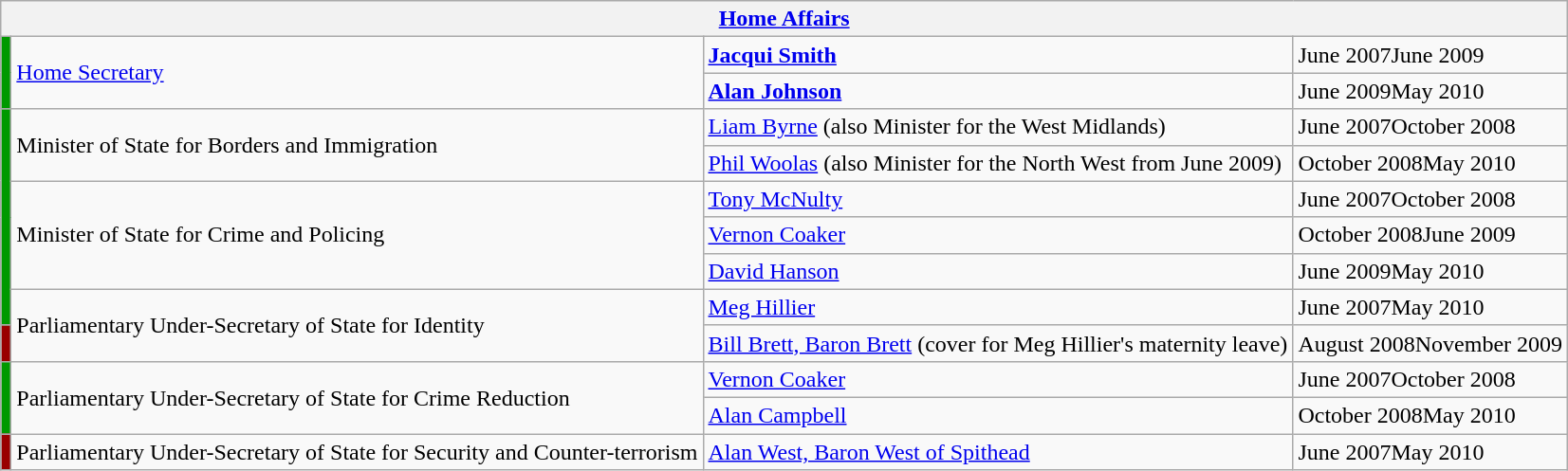<table class="wikitable">
<tr>
<th colspan=4><a href='#'>Home Affairs</a></th>
</tr>
<tr>
<td rowspan=2 bgcolor="009900"></td>
<td rowspan=2><a href='#'>Home Secretary</a></td>
<td><strong><a href='#'>Jacqui Smith</a></strong></td>
<td>June 2007June 2009</td>
</tr>
<tr>
<td><strong><a href='#'>Alan Johnson</a></strong></td>
<td>June 2009May 2010</td>
</tr>
<tr>
<td rowspan=6 bgcolor="009900"></td>
<td rowspan=2>Minister of State for Borders and Immigration</td>
<td><a href='#'>Liam Byrne</a> (also Minister for the West Midlands)</td>
<td>June 2007October 2008</td>
</tr>
<tr>
<td><a href='#'>Phil Woolas</a> (also Minister for the North West from June 2009)</td>
<td>October 2008May 2010</td>
</tr>
<tr>
<td rowspan=3>Minister of State for Crime and Policing</td>
<td><a href='#'>Tony McNulty</a></td>
<td>June 2007October 2008</td>
</tr>
<tr>
<td><a href='#'>Vernon Coaker</a></td>
<td>October 2008June 2009</td>
</tr>
<tr>
<td><a href='#'>David Hanson</a></td>
<td>June 2009May 2010</td>
</tr>
<tr>
<td rowspan=2>Parliamentary Under-Secretary of State for Identity</td>
<td><a href='#'>Meg Hillier</a></td>
<td>June 2007May 2010</td>
</tr>
<tr>
<td rowspan=1 bgcolor="990000"></td>
<td><a href='#'>Bill Brett, Baron Brett</a> (cover for Meg Hillier's maternity leave)</td>
<td>August 2008November 2009</td>
</tr>
<tr>
<td rowspan=2 bgcolor="009900"></td>
<td rowspan=2>Parliamentary Under-Secretary of State for Crime Reduction</td>
<td><a href='#'>Vernon Coaker</a></td>
<td>June 2007October 2008</td>
</tr>
<tr>
<td><a href='#'>Alan Campbell</a></td>
<td>October 2008May 2010</td>
</tr>
<tr>
<td bgcolor="990000"></td>
<td>Parliamentary Under-Secretary of State for Security and Counter-terrorism</td>
<td><a href='#'>Alan West, Baron West of Spithead</a></td>
<td>June 2007May 2010</td>
</tr>
</table>
